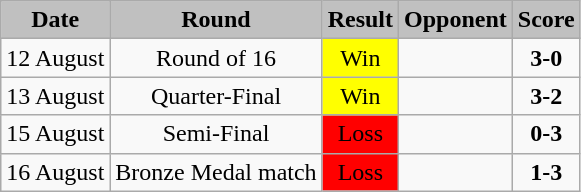<table class="wikitable">
<tr>
<td bgcolor="silver" align="center" valign="middle"><strong>Date</strong></td>
<td bgcolor="silver" align="center" valign="middle"><strong>Round</strong></td>
<td bgcolor="silver" align="center" valign="middle"><strong>Result</strong></td>
<td bgcolor="silver" align="center" valign="middle"><strong>Opponent</strong></td>
<td bgcolor="silver" align="center" valign="middle"><strong>Score</strong></td>
</tr>
<tr>
<td align="center">12 August</td>
<td align="center">Round of 16</td>
<td bgcolor="yellow" align="center">Win</td>
<td></td>
<td align="center"><strong>3-0</strong></td>
</tr>
<tr>
<td align="center">13 August</td>
<td align="center">Quarter-Final</td>
<td bgcolor="yellow" align="center">Win</td>
<td></td>
<td align="center"><strong>3-2</strong></td>
</tr>
<tr>
<td align="center">15 August</td>
<td align="center">Semi-Final</td>
<td bgcolor="red" align="center">Loss</td>
<td></td>
<td align="center"><strong>0-3</strong></td>
</tr>
<tr>
<td align="center">16 August</td>
<td align="center">Bronze Medal match</td>
<td bgcolor="red" align="center">Loss</td>
<td></td>
<td align="center"><strong>1-3</strong></td>
</tr>
</table>
